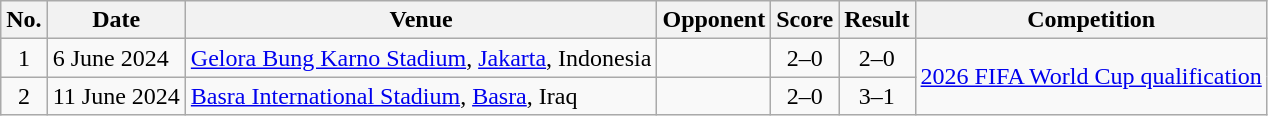<table class="wikitable sortable">
<tr>
<th scope="col">No.</th>
<th scope="col">Date</th>
<th scope="col">Venue</th>
<th scope="col">Opponent</th>
<th scope="col">Score</th>
<th scope="col">Result</th>
<th scope="col">Competition</th>
</tr>
<tr>
<td style="text-align:center">1</td>
<td>6 June 2024</td>
<td><a href='#'>Gelora Bung Karno Stadium</a>, <a href='#'>Jakarta</a>, Indonesia</td>
<td></td>
<td style="text-align:center">2–0</td>
<td style="text-align:center">2–0</td>
<td rowspan="2"><a href='#'>2026 FIFA World Cup qualification</a></td>
</tr>
<tr>
<td style="text-align:center">2</td>
<td>11 June 2024</td>
<td><a href='#'>Basra International Stadium</a>, <a href='#'>Basra</a>, Iraq</td>
<td></td>
<td style="text-align:center">2–0</td>
<td style="text-align:center">3–1</td>
</tr>
</table>
